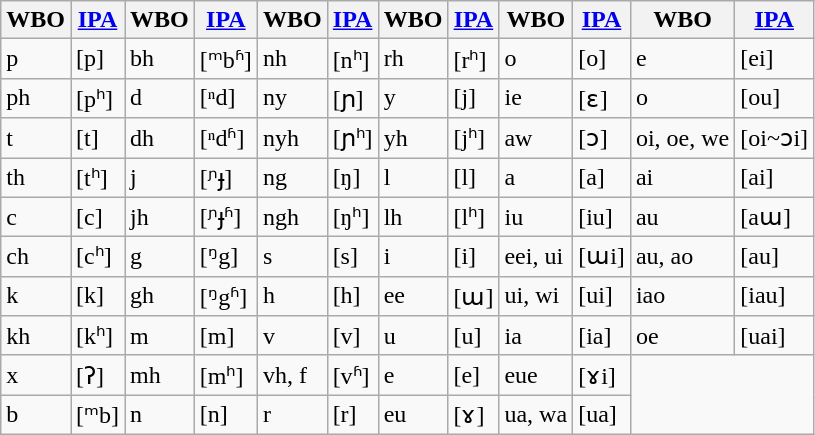<table class="wikitable">
<tr>
<th>WBO</th>
<th><a href='#'>IPA</a></th>
<th>WBO</th>
<th><a href='#'>IPA</a></th>
<th>WBO</th>
<th><a href='#'>IPA</a></th>
<th>WBO</th>
<th><a href='#'>IPA</a></th>
<th>WBO</th>
<th><a href='#'>IPA</a></th>
<th>WBO</th>
<th><a href='#'>IPA</a></th>
</tr>
<tr>
<td>p</td>
<td>[p]</td>
<td>bh</td>
<td>[ᵐbʱ]</td>
<td>nh</td>
<td>[nʰ]</td>
<td>rh</td>
<td>[rʰ]</td>
<td>o</td>
<td>[o]</td>
<td>e</td>
<td>[ei]</td>
</tr>
<tr>
<td>ph</td>
<td>[pʰ]</td>
<td>d</td>
<td>[ⁿd]</td>
<td>ny</td>
<td>[ɲ]</td>
<td>y</td>
<td>[j]</td>
<td>ie</td>
<td>[ɛ]</td>
<td>o</td>
<td>[ou]</td>
</tr>
<tr>
<td>t</td>
<td>[t]</td>
<td>dh</td>
<td>[ⁿdʱ]</td>
<td>nyh</td>
<td>[ɲʰ]</td>
<td>yh</td>
<td>[jʰ]</td>
<td>aw</td>
<td>[ɔ]</td>
<td>oi, oe, we</td>
<td>[oi~ɔi]</td>
</tr>
<tr>
<td>th</td>
<td>[tʰ]</td>
<td>j</td>
<td>[ᶮɟ]</td>
<td>ng</td>
<td>[ŋ]</td>
<td>l</td>
<td>[l]</td>
<td>a</td>
<td>[a]</td>
<td>ai</td>
<td>[ai]</td>
</tr>
<tr>
<td>c</td>
<td>[c]</td>
<td>jh</td>
<td>[ᶮɟʱ]</td>
<td>ngh</td>
<td>[ŋʰ]</td>
<td>lh</td>
<td>[lʰ]</td>
<td>iu</td>
<td>[iu]</td>
<td>au</td>
<td>[aɯ]</td>
</tr>
<tr>
<td>ch</td>
<td>[cʰ]</td>
<td>g</td>
<td>[ᵑg]</td>
<td>s</td>
<td>[s]</td>
<td>i</td>
<td>[i]</td>
<td>eei, ui</td>
<td>[ɯi]</td>
<td>au, ao</td>
<td>[au]</td>
</tr>
<tr>
<td>k</td>
<td>[k]</td>
<td>gh</td>
<td>[ᵑgʱ]</td>
<td>h</td>
<td>[h]</td>
<td>ee</td>
<td>[ɯ]</td>
<td>ui, wi</td>
<td>[ui]</td>
<td>iao</td>
<td>[iau]</td>
</tr>
<tr>
<td>kh</td>
<td>[kʰ]</td>
<td>m</td>
<td>[m]</td>
<td>v</td>
<td>[v]</td>
<td>u</td>
<td>[u]</td>
<td>ia</td>
<td>[ia]</td>
<td>oe</td>
<td>[uai]</td>
</tr>
<tr>
<td>x</td>
<td>[ʔ]</td>
<td>mh</td>
<td>[mʰ]</td>
<td>vh, f</td>
<td>[vʱ]</td>
<td>e</td>
<td>[e]</td>
<td>eue</td>
<td>[ɤi]</td>
</tr>
<tr>
<td>b</td>
<td>[ᵐb]</td>
<td>n</td>
<td>[n]</td>
<td>r</td>
<td>[r]</td>
<td>eu</td>
<td>[ɤ]</td>
<td>ua, wa</td>
<td>[ua]</td>
</tr>
</table>
